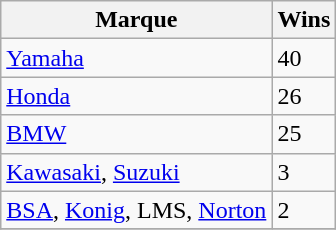<table class="wikitable">
<tr>
<th>Marque</th>
<th>Wins</th>
</tr>
<tr>
<td><a href='#'>Yamaha</a></td>
<td>40</td>
</tr>
<tr>
<td><a href='#'>Honda</a></td>
<td>26</td>
</tr>
<tr>
<td><a href='#'>BMW</a></td>
<td>25</td>
</tr>
<tr>
<td><a href='#'>Kawasaki</a>, <a href='#'>Suzuki</a></td>
<td>3</td>
</tr>
<tr>
<td><a href='#'>BSA</a>, <a href='#'>Konig</a>, LMS, <a href='#'>Norton</a></td>
<td>2</td>
</tr>
<tr>
</tr>
</table>
